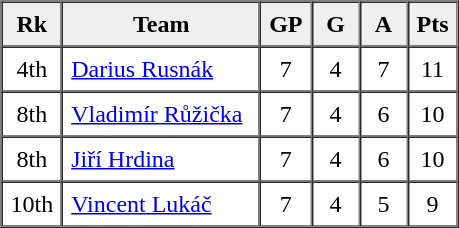<table border=1 cellpadding=5 cellspacing=0>
<tr>
<th bgcolor="#efefef" width="20">Rk</th>
<th bgcolor="#efefef" width="120">Team</th>
<th bgcolor="#efefef" width="20">GP</th>
<th bgcolor="#efefef" width="20">G</th>
<th bgcolor="#efefef" width="20">A</th>
<th bgcolor="#efefef" width="20">Pts</th>
</tr>
<tr align=center>
<td>4th</td>
<td align=left><a href='#'>Darius Rusnák</a></td>
<td>7</td>
<td>4</td>
<td>7</td>
<td>11</td>
</tr>
<tr align=center>
<td>8th</td>
<td align=left><a href='#'>Vladimír Růžička</a></td>
<td>7</td>
<td>4</td>
<td>6</td>
<td>10</td>
</tr>
<tr align=center>
<td>8th</td>
<td align=left><a href='#'>Jiří Hrdina</a></td>
<td>7</td>
<td>4</td>
<td>6</td>
<td>10</td>
</tr>
<tr align=center>
<td>10th</td>
<td align=left><a href='#'>Vincent Lukáč</a></td>
<td>7</td>
<td>4</td>
<td>5</td>
<td>9</td>
</tr>
<tr align=center>
</tr>
</table>
